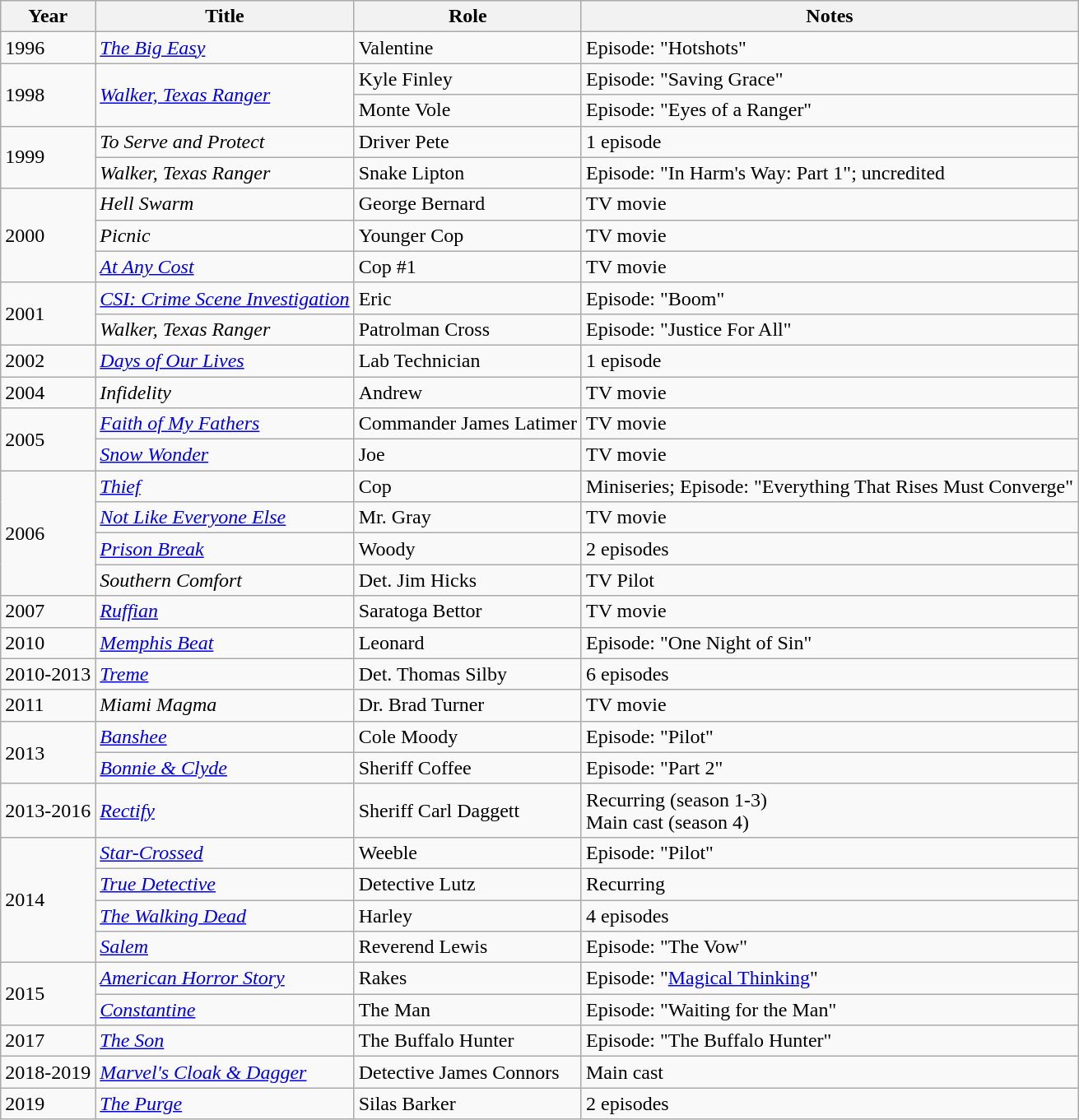<table class="wikitable unsortable">
<tr>
<th>Year</th>
<th>Title</th>
<th>Role</th>
<th>Notes</th>
</tr>
<tr>
<td>1996</td>
<td><em><a href='#'>The Big Easy</a></em></td>
<td>Valentine</td>
<td>Episode: "Hotshots"</td>
</tr>
<tr>
<td rowspan="2">1998</td>
<td rowspan="2"><em><a href='#'>Walker, Texas Ranger</a></em></td>
<td>Kyle Finley</td>
<td>Episode: "Saving Grace"</td>
</tr>
<tr>
<td>Monte Vole</td>
<td>Episode: "Eyes of a Ranger"</td>
</tr>
<tr>
<td rowspan="2">1999</td>
<td><em>To Serve and Protect</em></td>
<td>Driver Pete</td>
<td>1 episode</td>
</tr>
<tr>
<td><em>Walker, Texas Ranger</em></td>
<td>Snake Lipton</td>
<td>Episode: "In Harm's Way: Part 1"; uncredited</td>
</tr>
<tr>
<td rowspan="3">2000</td>
<td><em>Hell Swarm</em></td>
<td>George Bernard</td>
<td>TV movie</td>
</tr>
<tr>
<td><em>Picnic</em></td>
<td>Younger Cop</td>
<td>TV movie</td>
</tr>
<tr>
<td><em><a href='#'>At Any Cost</a></em></td>
<td>Cop #1</td>
<td>TV movie</td>
</tr>
<tr>
<td rowspan="2">2001</td>
<td><em><a href='#'>CSI: Crime Scene Investigation</a></em></td>
<td>Eric</td>
<td>Episode: "Boom"</td>
</tr>
<tr>
<td><em>Walker, Texas Ranger</em></td>
<td>Patrolman Cross</td>
<td>Episode: "Justice For All"</td>
</tr>
<tr>
<td>2002</td>
<td><em><a href='#'>Days of Our Lives</a></em></td>
<td>Lab Technician</td>
<td>1 episode</td>
</tr>
<tr>
<td>2004</td>
<td><em>Infidelity</em></td>
<td>Andrew</td>
<td>TV movie</td>
</tr>
<tr>
<td rowspan="2">2005</td>
<td><em><a href='#'>Faith of My Fathers</a></em></td>
<td>Commander James Latimer</td>
<td>TV movie</td>
</tr>
<tr>
<td><em><a href='#'>Snow Wonder</a></em></td>
<td>Joe</td>
<td>TV movie</td>
</tr>
<tr>
<td rowspan="4">2006</td>
<td><em><a href='#'>Thief</a></em></td>
<td>Cop</td>
<td>Miniseries; Episode: "Everything That Rises Must Converge"</td>
</tr>
<tr>
<td><em><a href='#'>Not Like Everyone Else</a></em></td>
<td>Mr. Gray</td>
<td>TV movie</td>
</tr>
<tr>
<td><em><a href='#'>Prison Break</a></em></td>
<td>Woody</td>
<td>2 episodes</td>
</tr>
<tr>
<td><em>Southern Comfort</em></td>
<td>Det. Jim Hicks</td>
<td>TV Pilot</td>
</tr>
<tr>
<td>2007</td>
<td><em><a href='#'>Ruffian</a></em></td>
<td>Saratoga Bettor</td>
<td>TV movie</td>
</tr>
<tr>
<td>2010</td>
<td><em><a href='#'>Memphis Beat</a></em></td>
<td>Leonard</td>
<td>Episode: "One Night of Sin"</td>
</tr>
<tr>
<td>2010-2013</td>
<td><em><a href='#'>Treme</a></em></td>
<td>Det. Thomas Silby</td>
<td>6 episodes</td>
</tr>
<tr>
<td>2011</td>
<td><em>Miami Magma</em></td>
<td>Dr. Brad Turner</td>
<td>TV movie</td>
</tr>
<tr>
<td rowspan="2">2013</td>
<td><em><a href='#'>Banshee</a></em></td>
<td>Cole Moody</td>
<td>Episode: "Pilot"</td>
</tr>
<tr>
<td><em><a href='#'>Bonnie & Clyde</a></em></td>
<td>Sheriff Coffee</td>
<td>Episode: "Part 2"</td>
</tr>
<tr>
<td>2013-2016</td>
<td><em><a href='#'>Rectify</a></em></td>
<td>Sheriff Carl Daggett</td>
<td>Recurring (season 1-3)<br>Main cast (season 4)</td>
</tr>
<tr>
<td rowspan="4">2014</td>
<td><em><a href='#'>Star-Crossed</a></em></td>
<td>Weeble</td>
<td>Episode: "Pilot"</td>
</tr>
<tr>
<td><em><a href='#'>True Detective</a></em></td>
<td>Detective Lutz</td>
<td>Recurring</td>
</tr>
<tr>
<td><em><a href='#'>The Walking Dead</a></em></td>
<td>Harley</td>
<td>4 episodes</td>
</tr>
<tr>
<td><em><a href='#'>Salem</a></em></td>
<td>Reverend Lewis</td>
<td>Episode: "The Vow"</td>
</tr>
<tr>
<td rowspan="2">2015</td>
<td><em><a href='#'>American Horror Story</a></em></td>
<td>Rakes</td>
<td>Episode: "<a href='#'>Magical Thinking</a>"</td>
</tr>
<tr>
<td><em><a href='#'>Constantine</a></em></td>
<td>The Man</td>
<td>Episode: "Waiting for the Man"</td>
</tr>
<tr>
<td>2017</td>
<td><em><a href='#'>The Son</a></em></td>
<td>The Buffalo Hunter</td>
<td>Episode: "The Buffalo Hunter"</td>
</tr>
<tr>
<td>2018-2019</td>
<td><em><a href='#'>Marvel's Cloak & Dagger</a></em></td>
<td>Detective James Connors</td>
<td>Main cast</td>
</tr>
<tr>
<td>2019</td>
<td><em><a href='#'>The Purge</a></em></td>
<td>Silas Barker</td>
<td>2 episodes</td>
</tr>
</table>
